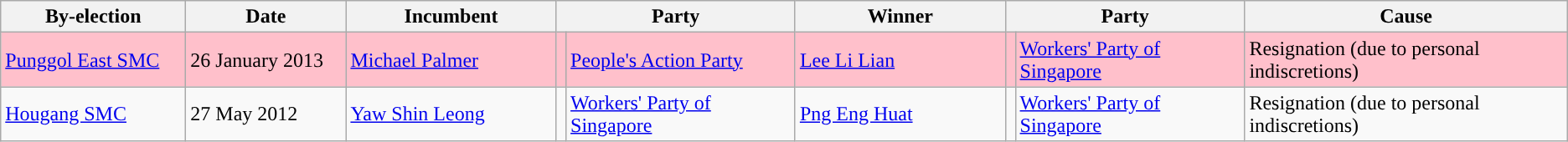<table class="wikitable">
<tr>
<th ! scope="col" width="140px">By-election</th>
<th ! scope="col" width="120px">Date</th>
<th ! scope="col" width="160px">Incumbent</th>
<th ! scope="col" width="200px" colspan=2>Party</th>
<th ! scope="col" width="160px">Winner</th>
<th ! scope="col" width="200px" colspan=2>Party</th>
<th ! scope="col">Cause</th>
</tr>
<tr bgcolor=pink>
<td><a href='#'>Punggol East SMC</a></td>
<td>26 January 2013</td>
<td><a href='#'>Michael Palmer</a></td>
<td></td>
<td><a href='#'>People's Action Party</a></td>
<td><a href='#'>Lee Li Lian</a></td>
<td></td>
<td><a href='#'>Workers' Party of Singapore</a></td>
<td>Resignation (due to personal indiscretions)</td>
</tr>
<tr>
<td><a href='#'>Hougang SMC</a></td>
<td>27 May 2012</td>
<td><a href='#'>Yaw Shin Leong</a></td>
<td></td>
<td><a href='#'>Workers' Party of Singapore</a></td>
<td><a href='#'>Png Eng Huat</a></td>
<td></td>
<td><a href='#'>Workers' Party of Singapore</a></td>
<td>Resignation (due to personal indiscretions)</td>
</tr>
</table>
